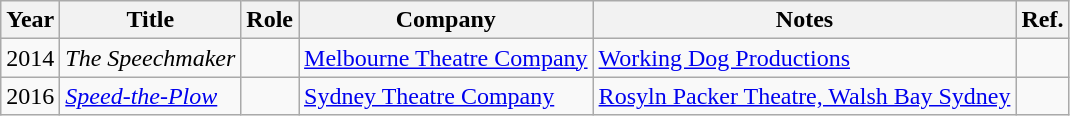<table class="wikitable">
<tr>
<th>Year</th>
<th>Title</th>
<th>Role</th>
<th>Company</th>
<th>Notes</th>
<th>Ref.</th>
</tr>
<tr>
<td>2014</td>
<td><em>The Speechmaker</em></td>
<td></td>
<td><a href='#'>Melbourne Theatre Company</a></td>
<td><a href='#'>Working Dog Productions</a></td>
<td></td>
</tr>
<tr>
<td>2016</td>
<td><em><a href='#'>Speed-the-Plow</a></em></td>
<td></td>
<td><a href='#'>Sydney Theatre Company</a></td>
<td><a href='#'>Rosyln Packer Theatre, Walsh Bay Sydney</a></td>
<td></td>
</tr>
</table>
